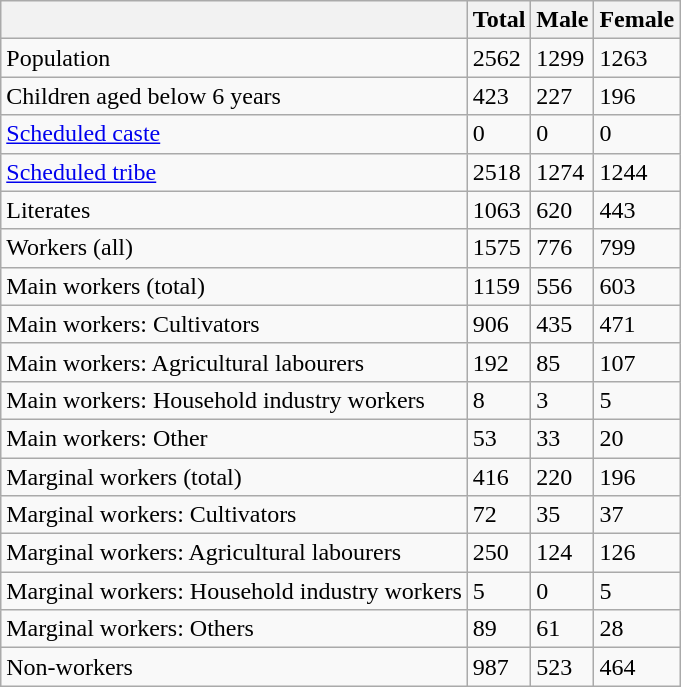<table class="wikitable sortable">
<tr>
<th></th>
<th>Total</th>
<th>Male</th>
<th>Female</th>
</tr>
<tr>
<td>Population</td>
<td>2562</td>
<td>1299</td>
<td>1263</td>
</tr>
<tr>
<td>Children aged below 6 years</td>
<td>423</td>
<td>227</td>
<td>196</td>
</tr>
<tr>
<td><a href='#'>Scheduled caste</a></td>
<td>0</td>
<td>0</td>
<td>0</td>
</tr>
<tr>
<td><a href='#'>Scheduled tribe</a></td>
<td>2518</td>
<td>1274</td>
<td>1244</td>
</tr>
<tr>
<td>Literates</td>
<td>1063</td>
<td>620</td>
<td>443</td>
</tr>
<tr>
<td>Workers (all)</td>
<td>1575</td>
<td>776</td>
<td>799</td>
</tr>
<tr>
<td>Main workers (total)</td>
<td>1159</td>
<td>556</td>
<td>603</td>
</tr>
<tr>
<td>Main workers: Cultivators</td>
<td>906</td>
<td>435</td>
<td>471</td>
</tr>
<tr>
<td>Main workers: Agricultural labourers</td>
<td>192</td>
<td>85</td>
<td>107</td>
</tr>
<tr>
<td>Main workers: Household industry workers</td>
<td>8</td>
<td>3</td>
<td>5</td>
</tr>
<tr>
<td>Main workers: Other</td>
<td>53</td>
<td>33</td>
<td>20</td>
</tr>
<tr>
<td>Marginal workers (total)</td>
<td>416</td>
<td>220</td>
<td>196</td>
</tr>
<tr>
<td>Marginal workers: Cultivators</td>
<td>72</td>
<td>35</td>
<td>37</td>
</tr>
<tr>
<td>Marginal workers: Agricultural labourers</td>
<td>250</td>
<td>124</td>
<td>126</td>
</tr>
<tr>
<td>Marginal workers: Household industry workers</td>
<td>5</td>
<td>0</td>
<td>5</td>
</tr>
<tr>
<td>Marginal workers: Others</td>
<td>89</td>
<td>61</td>
<td>28</td>
</tr>
<tr>
<td>Non-workers</td>
<td>987</td>
<td>523</td>
<td>464</td>
</tr>
</table>
